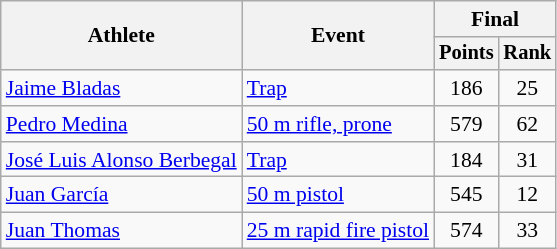<table class="wikitable" style="font-size:90%">
<tr>
<th rowspan="2">Athlete</th>
<th rowspan="2">Event</th>
<th colspan=2>Final</th>
</tr>
<tr style="font-size:95%">
<th>Points</th>
<th>Rank</th>
</tr>
<tr align=center>
<td align=left><a href='#'>Jaime Bladas</a></td>
<td align=left><a href='#'>Trap</a></td>
<td>186</td>
<td>25</td>
</tr>
<tr align=center>
<td align=left><a href='#'>Pedro Medina</a></td>
<td align=left><a href='#'>50 m rifle, prone</a></td>
<td>579</td>
<td>62</td>
</tr>
<tr align=center>
<td align=left><a href='#'>José Luis Alonso Berbegal</a></td>
<td align=left><a href='#'>Trap</a></td>
<td>184</td>
<td>31</td>
</tr>
<tr align=center>
<td align=left><a href='#'>Juan García</a></td>
<td align=left><a href='#'>50 m pistol</a></td>
<td>545</td>
<td>12</td>
</tr>
<tr align=center>
<td align=left><a href='#'>Juan Thomas</a></td>
<td align=left><a href='#'>25 m rapid fire pistol</a></td>
<td>574</td>
<td>33</td>
</tr>
</table>
